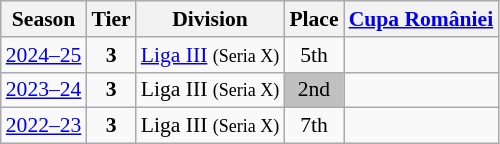<table class="wikitable" style="text-align:center; font-size:90%">
<tr>
<th>Season</th>
<th>Tier</th>
<th>Division</th>
<th>Place</th>
<th><a href='#'>Cupa României</a></th>
</tr>
<tr>
<td><a href='#'>2024–25</a></td>
<td><strong>3</strong></td>
<td><a href='#'>Liga III</a> <small>(Seria X)</small></td>
<td>5th</td>
<td></td>
</tr>
<tr>
<td><a href='#'>2023–24</a></td>
<td><strong>3</strong></td>
<td>Liga III <small>(Seria X)</small></td>
<td align=center bgcolor=silver>2nd</td>
<td></td>
</tr>
<tr>
<td><a href='#'>2022–23</a></td>
<td><strong>3</strong></td>
<td>Liga III <small>(Seria X)</small></td>
<td>7th</td>
<td></td>
</tr>
</table>
